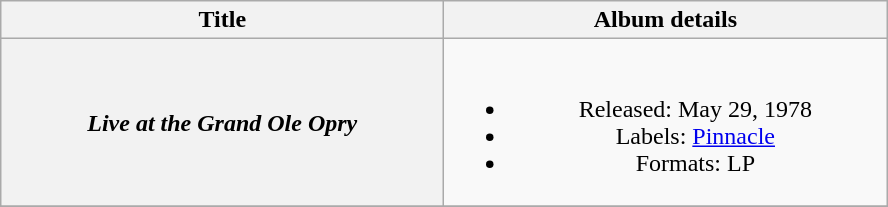<table class="wikitable plainrowheaders" style="text-align:center;">
<tr>
<th scope="col" style="width:18em;">Title</th>
<th scope="col" style="width:18em;">Album details</th>
</tr>
<tr>
<th scope="row"><em>Live at the Grand Ole Opry</em><br></th>
<td><br><ul><li>Released: May 29, 1978</li><li>Labels: <a href='#'>Pinnacle</a></li><li>Formats: LP</li></ul></td>
</tr>
<tr>
</tr>
</table>
